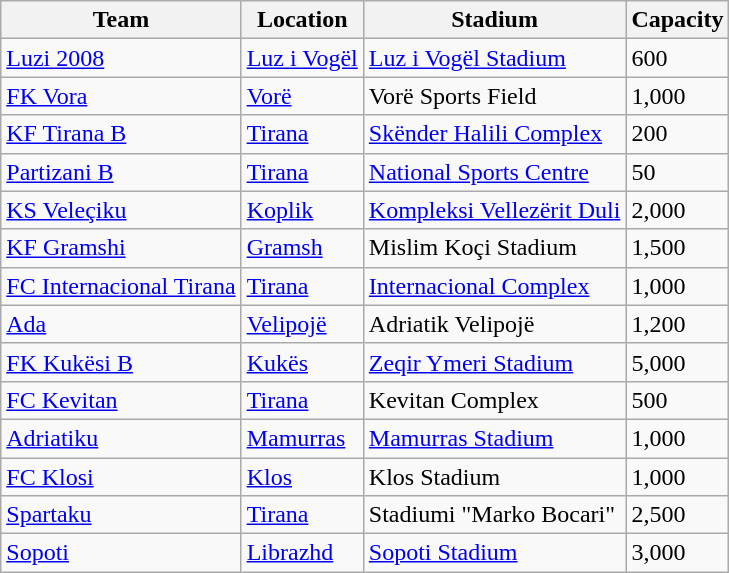<table class="wikitable sortable">
<tr>
<th>Team</th>
<th>Location</th>
<th>Stadium</th>
<th>Capacity</th>
</tr>
<tr>
<td><a href='#'>Luzi 2008</a></td>
<td><a href='#'>Luz i Vogël</a></td>
<td><a href='#'>Luz i Vogël Stadium</a></td>
<td>600</td>
</tr>
<tr>
<td><a href='#'>FK Vora</a></td>
<td><a href='#'>Vorë</a></td>
<td>Vorë Sports Field</td>
<td>1,000</td>
</tr>
<tr>
<td><a href='#'>KF Tirana B</a></td>
<td><a href='#'>Tirana</a></td>
<td><a href='#'>Skënder Halili Complex</a></td>
<td>200</td>
</tr>
<tr>
<td><a href='#'>Partizani B</a></td>
<td><a href='#'>Tirana</a></td>
<td><a href='#'>National Sports Centre</a></td>
<td>50</td>
</tr>
<tr>
<td><a href='#'>KS Veleçiku</a></td>
<td><a href='#'>Koplik</a></td>
<td><a href='#'>Kompleksi Vellezërit Duli</a></td>
<td>2,000</td>
</tr>
<tr>
<td><a href='#'>KF Gramshi</a></td>
<td><a href='#'>Gramsh</a></td>
<td>Mislim Koçi Stadium</td>
<td>1,500</td>
</tr>
<tr>
<td><a href='#'>FC Internacional Tirana</a></td>
<td><a href='#'>Tirana</a></td>
<td><a href='#'>Internacional Complex</a></td>
<td>1,000</td>
</tr>
<tr>
<td><a href='#'>Ada</a></td>
<td><a href='#'>Velipojë</a></td>
<td>Adriatik Velipojë</td>
<td>1,200</td>
</tr>
<tr>
<td><a href='#'>FK Kukësi B</a></td>
<td><a href='#'>Kukës</a></td>
<td><a href='#'>Zeqir Ymeri Stadium</a></td>
<td>5,000</td>
</tr>
<tr>
<td><a href='#'>FC Kevitan</a></td>
<td><a href='#'>Tirana</a></td>
<td>Kevitan Complex</td>
<td>500</td>
</tr>
<tr>
<td><a href='#'>Adriatiku</a></td>
<td><a href='#'>Mamurras</a></td>
<td><a href='#'>Mamurras Stadium</a></td>
<td>1,000</td>
</tr>
<tr>
<td><a href='#'>FC Klosi</a></td>
<td><a href='#'>Klos</a></td>
<td>Klos Stadium</td>
<td>1,000</td>
</tr>
<tr>
<td><a href='#'>Spartaku</a></td>
<td><a href='#'>Tirana</a></td>
<td>Stadiumi "Marko Bocari"</td>
<td>2,500</td>
</tr>
<tr>
<td><a href='#'>Sopoti</a></td>
<td><a href='#'>Librazhd</a></td>
<td><a href='#'>Sopoti Stadium</a></td>
<td>3,000</td>
</tr>
</table>
